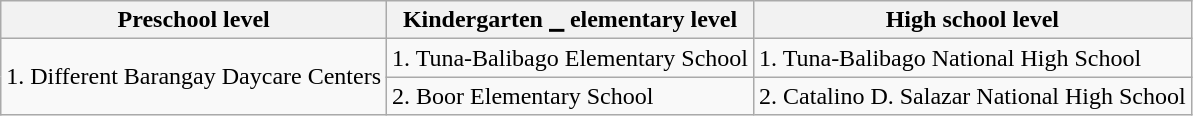<table class="wikitable">
<tr>
<th>Preschool level</th>
<th>Kindergarten ⎯ elementary level</th>
<th>High school level</th>
</tr>
<tr>
<td rowspan="2">1. Different Barangay Daycare Centers</td>
<td>1. Tuna-Balibago Elementary School</td>
<td>1. Tuna-Balibago National High School</td>
</tr>
<tr>
<td>2. Boor Elementary School</td>
<td>2. Catalino D. Salazar National High School</td>
</tr>
</table>
